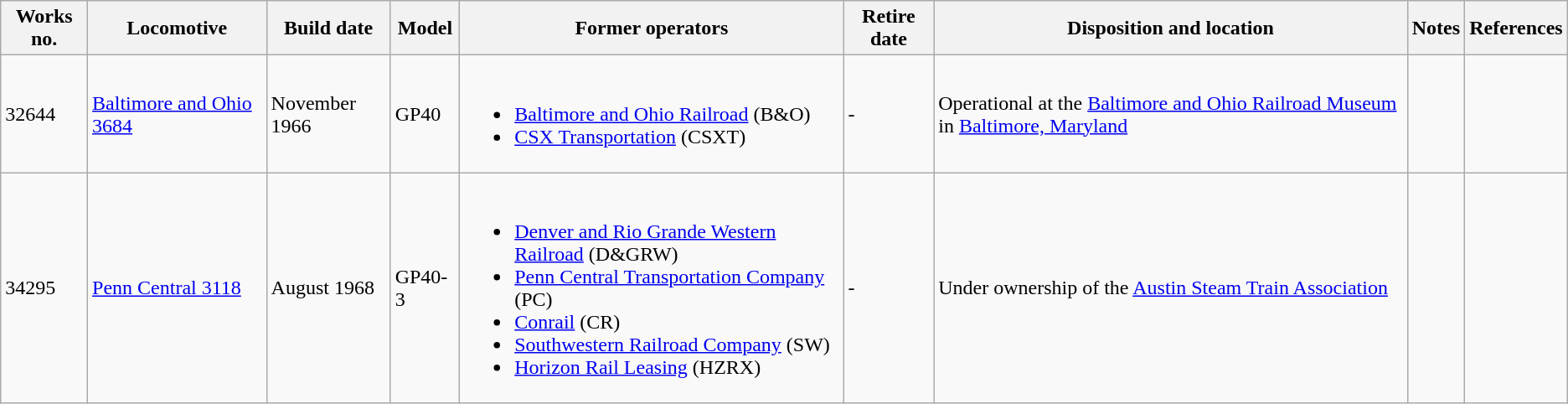<table class="wikitable">
<tr>
<th>Works no.</th>
<th>Locomotive</th>
<th>Build date</th>
<th>Model</th>
<th>Former operators</th>
<th>Retire date</th>
<th>Disposition and location</th>
<th>Notes</th>
<th>References</th>
</tr>
<tr>
<td>32644</td>
<td><a href='#'>Baltimore and Ohio 3684</a></td>
<td>November 1966</td>
<td>GP40</td>
<td><br><ul><li><a href='#'>Baltimore and Ohio Railroad</a> (B&O)</li><li><a href='#'>CSX Transportation</a> (CSXT)</li></ul></td>
<td>-</td>
<td>Operational at the <a href='#'>Baltimore and Ohio Railroad Museum</a> in <a href='#'>Baltimore, Maryland</a></td>
<td></td>
<td></td>
</tr>
<tr>
<td>34295</td>
<td><a href='#'>Penn Central 3118</a></td>
<td>August 1968</td>
<td>GP40-3</td>
<td><br><ul><li><a href='#'>Denver and Rio Grande Western Railroad</a> (D&GRW)</li><li><a href='#'>Penn Central Transportation Company</a> (PC)</li><li><a href='#'>Conrail</a> (CR)</li><li><a href='#'>Southwestern Railroad Company</a> (SW)</li><li><a href='#'>Horizon Rail Leasing</a> (HZRX)</li></ul></td>
<td>-</td>
<td>Under ownership of the <a href='#'>Austin Steam Train Association</a></td>
<td></td>
<td></td>
</tr>
</table>
